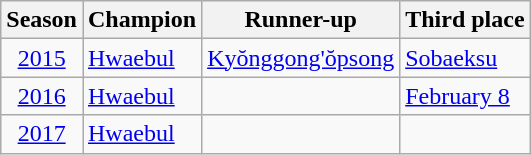<table class="wikitable" style="text-align:left">
<tr>
<th>Season</th>
<th>Champion</th>
<th>Runner-up</th>
<th>Third place</th>
</tr>
<tr>
<td style="text-align:center"><a href='#'>2015</a></td>
<td><a href='#'>Hwaebul</a></td>
<td><a href='#'>Kyŏnggong'ŏpsong</a></td>
<td><a href='#'>Sobaeksu</a></td>
</tr>
<tr>
<td style="text-align:center"><a href='#'>2016</a></td>
<td><a href='#'>Hwaebul</a></td>
<td></td>
<td><a href='#'>February 8</a></td>
</tr>
<tr>
<td style="text-align:center"><a href='#'>2017</a></td>
<td><a href='#'>Hwaebul</a></td>
<td></td>
<td></td>
</tr>
</table>
